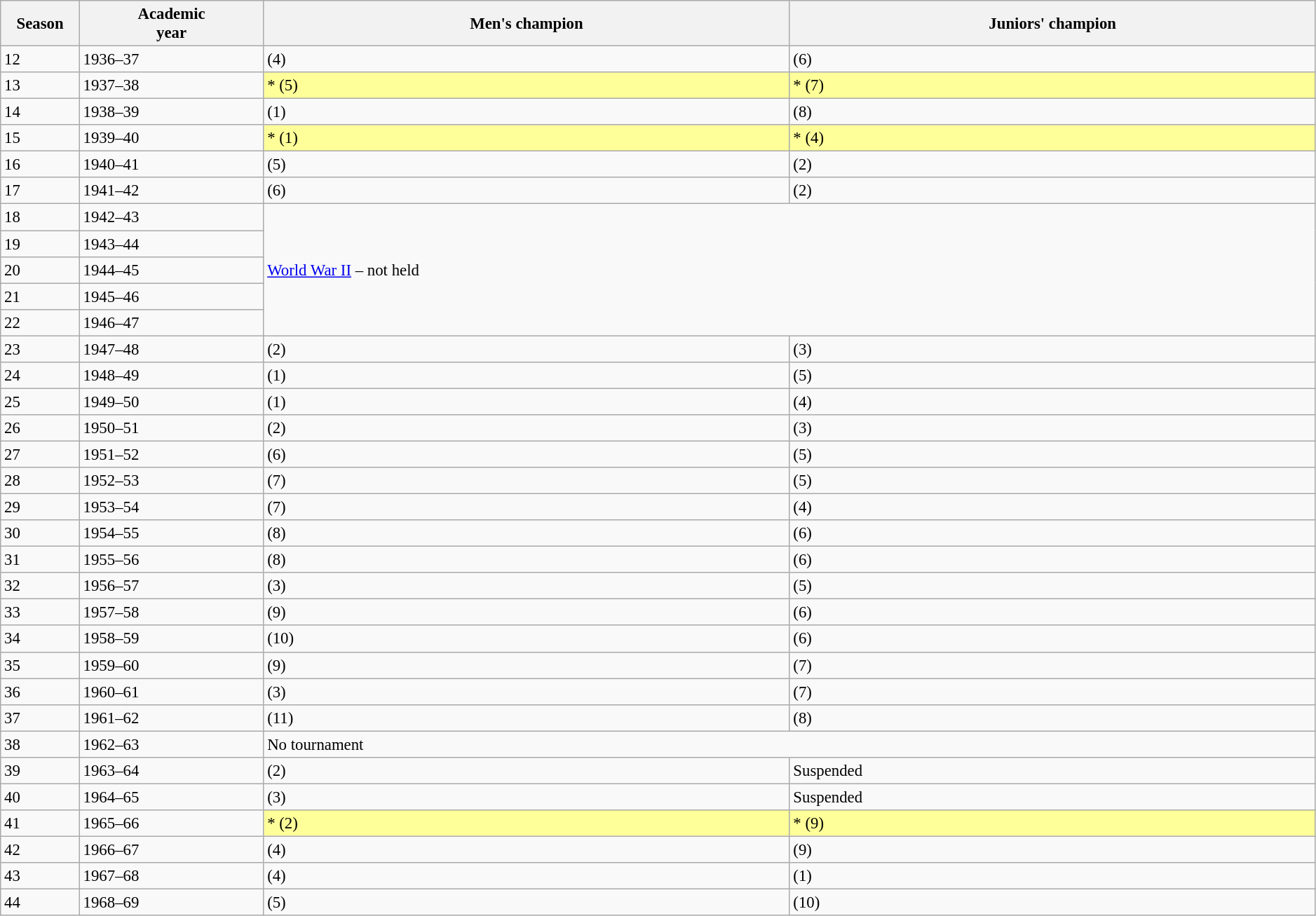<table class="wikitable" width=99% style="font-size:95%;">
<tr>
<th width="6%">Season</th>
<th width="14%">Academic<br>year</th>
<th width="40%">Men's champion</th>
<th width="40%">Juniors' champion</th>
</tr>
<tr>
<td>12</td>
<td>1936–37</td>
<td> (4)</td>
<td> (6)</td>
</tr>
<tr>
<td>13</td>
<td>1937–38</td>
<td bgcolor="#FFFF99">* (5)</td>
<td bgcolor="#FFFF99">* (7)</td>
</tr>
<tr>
<td>14</td>
<td>1938–39</td>
<td> (1)</td>
<td> (8)</td>
</tr>
<tr>
<td>15</td>
<td>1939–40</td>
<td bgcolor="#FFFF99">* (1)</td>
<td bgcolor="#FFFF99">* (4)</td>
</tr>
<tr>
<td>16</td>
<td>1940–41</td>
<td> (5)</td>
<td> (2)</td>
</tr>
<tr>
<td>17</td>
<td>1941–42</td>
<td> (6)</td>
<td> (2)</td>
</tr>
<tr>
<td>18</td>
<td>1942–43</td>
<td colspan="2" rowspan="5"><a href='#'>World War II</a> – not held</td>
</tr>
<tr>
<td>19</td>
<td>1943–44</td>
</tr>
<tr>
<td>20</td>
<td>1944–45</td>
</tr>
<tr>
<td>21</td>
<td>1945–46</td>
</tr>
<tr>
<td>22</td>
<td>1946–47</td>
</tr>
<tr>
<td>23</td>
<td>1947–48</td>
<td> (2)</td>
<td> (3)</td>
</tr>
<tr>
<td>24</td>
<td>1948–49</td>
<td> (1)</td>
<td> (5)</td>
</tr>
<tr>
<td>25</td>
<td>1949–50</td>
<td> (1)</td>
<td> (4)</td>
</tr>
<tr>
<td>26</td>
<td>1950–51</td>
<td> (2)</td>
<td> (3)</td>
</tr>
<tr>
<td>27</td>
<td>1951–52</td>
<td> (6)</td>
<td> (5)</td>
</tr>
<tr>
<td>28</td>
<td>1952–53</td>
<td> (7)</td>
<td> (5)</td>
</tr>
<tr>
<td>29</td>
<td>1953–54</td>
<td> (7)</td>
<td> (4)</td>
</tr>
<tr>
<td>30</td>
<td>1954–55</td>
<td> (8)</td>
<td> (6)</td>
</tr>
<tr>
<td>31</td>
<td>1955–56</td>
<td> (8)</td>
<td> (6)</td>
</tr>
<tr>
<td>32</td>
<td>1956–57</td>
<td> (3)</td>
<td> (5)</td>
</tr>
<tr>
<td>33</td>
<td>1957–58</td>
<td> (9)</td>
<td> (6)</td>
</tr>
<tr>
<td>34</td>
<td>1958–59</td>
<td> (10)</td>
<td> (6)</td>
</tr>
<tr>
<td>35</td>
<td>1959–60</td>
<td> (9)</td>
<td> (7)</td>
</tr>
<tr>
<td>36</td>
<td>1960–61</td>
<td> (3)</td>
<td> (7)</td>
</tr>
<tr>
<td>37</td>
<td>1961–62</td>
<td> (11)</td>
<td> (8)</td>
</tr>
<tr>
<td>38</td>
<td>1962–63</td>
<td colspan="2">No tournament</td>
</tr>
<tr>
<td>39</td>
<td>1963–64</td>
<td> (2)</td>
<td>Suspended</td>
</tr>
<tr>
<td>40</td>
<td>1964–65</td>
<td> (3)</td>
<td>Suspended</td>
</tr>
<tr>
<td>41</td>
<td>1965–66</td>
<td bgcolor="#FFFF99">* (2)</td>
<td bgcolor="#FFFF99">* (9)</td>
</tr>
<tr>
<td>42</td>
<td>1966–67</td>
<td> (4)</td>
<td> (9)</td>
</tr>
<tr>
<td>43</td>
<td>1967–68</td>
<td> (4)</td>
<td> (1)</td>
</tr>
<tr>
<td>44</td>
<td>1968–69</td>
<td> (5)</td>
<td> (10)</td>
</tr>
</table>
